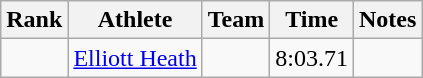<table class="wikitable sortable">
<tr>
<th>Rank</th>
<th>Athlete</th>
<th>Team</th>
<th>Time</th>
<th>Notes</th>
</tr>
<tr>
<td align=center></td>
<td><a href='#'>Elliott Heath</a></td>
<td></td>
<td>8:03.71</td>
<td></td>
</tr>
</table>
